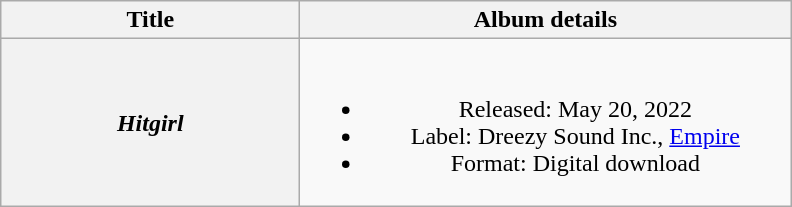<table class="wikitable plainrowheaders" style="text-align:center;">
<tr>
<th style="width:12em;">Title</th>
<th style="width:20em;">Album details</th>
</tr>
<tr>
<th scope="row"><em>Hitgirl</em><br></th>
<td><br><ul><li>Released: May 20, 2022</li><li>Label: Dreezy Sound Inc., <a href='#'>Empire</a></li><li>Format: Digital download</li></ul></td>
</tr>
</table>
